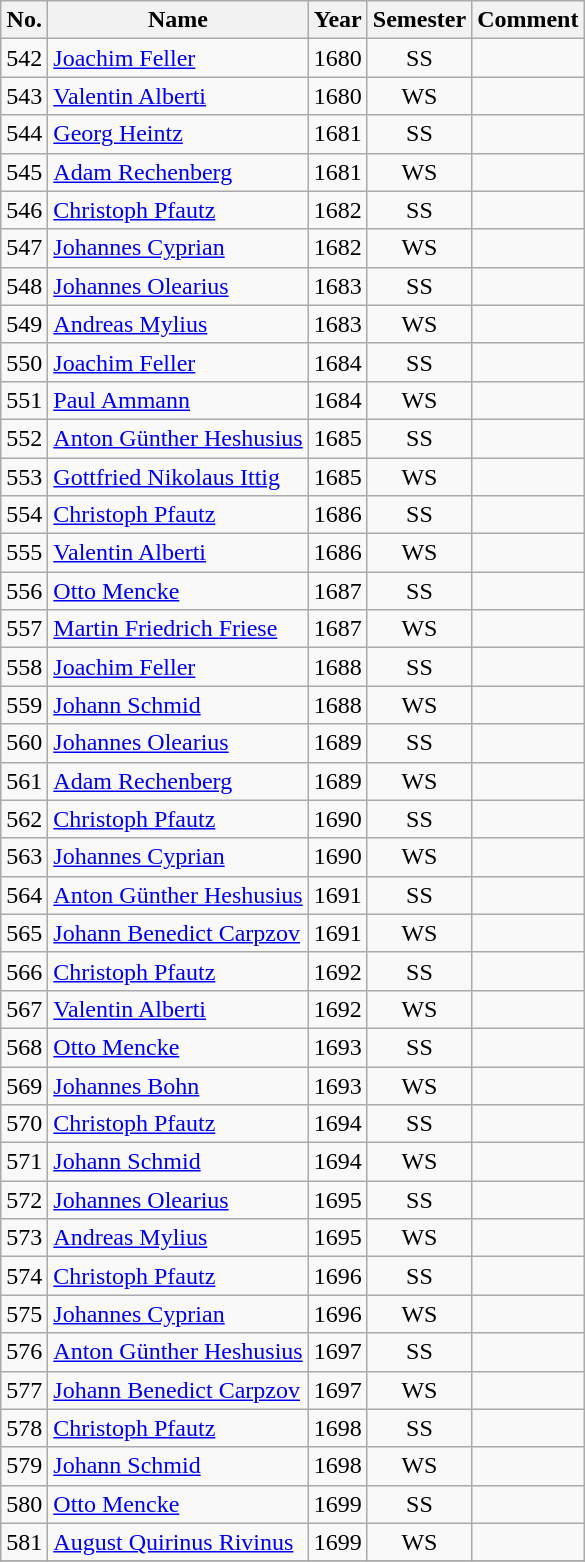<table class="wikitable">
<tr>
<th bgcolor="silver">No.</th>
<th bgcolor="silver">Name</th>
<th bgcolor="silver">Year</th>
<th bgcolor="silver">Semester</th>
<th bgcolor="silver">Comment</th>
</tr>
<tr>
<td>542</td>
<td><a href='#'>Joachim Feller</a></td>
<td>1680</td>
<td align="center">SS</td>
<td></td>
</tr>
<tr>
<td>543</td>
<td><a href='#'>Valentin Alberti</a></td>
<td>1680</td>
<td align="center">WS</td>
<td></td>
</tr>
<tr>
<td>544</td>
<td><a href='#'>Georg Heintz</a></td>
<td>1681</td>
<td align="center">SS</td>
<td></td>
</tr>
<tr>
<td>545</td>
<td><a href='#'>Adam Rechenberg</a></td>
<td>1681</td>
<td align="center">WS</td>
<td></td>
</tr>
<tr>
<td>546</td>
<td><a href='#'>Christoph Pfautz</a></td>
<td>1682</td>
<td align="center">SS</td>
<td></td>
</tr>
<tr>
<td>547</td>
<td><a href='#'>Johannes Cyprian</a></td>
<td>1682</td>
<td align="center">WS</td>
<td></td>
</tr>
<tr>
<td>548</td>
<td><a href='#'>Johannes Olearius</a></td>
<td>1683</td>
<td align="center">SS</td>
<td></td>
</tr>
<tr>
<td>549</td>
<td><a href='#'>Andreas Mylius</a></td>
<td>1683</td>
<td align="center">WS</td>
<td></td>
</tr>
<tr>
<td>550</td>
<td><a href='#'>Joachim Feller</a></td>
<td>1684</td>
<td align="center">SS</td>
<td></td>
</tr>
<tr>
<td>551</td>
<td><a href='#'>Paul Ammann</a></td>
<td>1684</td>
<td align="center">WS</td>
<td></td>
</tr>
<tr>
<td>552</td>
<td><a href='#'>Anton Günther Heshusius</a></td>
<td>1685</td>
<td align="center">SS</td>
<td></td>
</tr>
<tr>
<td>553</td>
<td><a href='#'>Gottfried Nikolaus Ittig</a></td>
<td>1685</td>
<td align="center">WS</td>
<td></td>
</tr>
<tr>
<td>554</td>
<td><a href='#'>Christoph Pfautz</a></td>
<td>1686</td>
<td align="center">SS</td>
<td></td>
</tr>
<tr>
<td>555</td>
<td><a href='#'>Valentin Alberti</a></td>
<td>1686</td>
<td align="center">WS</td>
<td></td>
</tr>
<tr>
<td>556</td>
<td><a href='#'>Otto Mencke</a></td>
<td>1687</td>
<td align="center">SS</td>
<td></td>
</tr>
<tr>
<td>557</td>
<td><a href='#'>Martin Friedrich Friese</a></td>
<td>1687</td>
<td align="center">WS</td>
<td></td>
</tr>
<tr>
<td>558</td>
<td><a href='#'>Joachim Feller</a></td>
<td>1688</td>
<td align="center">SS</td>
<td></td>
</tr>
<tr>
<td>559</td>
<td><a href='#'>Johann Schmid</a></td>
<td>1688</td>
<td align="center">WS</td>
<td></td>
</tr>
<tr>
<td>560</td>
<td><a href='#'>Johannes Olearius</a></td>
<td>1689</td>
<td align="center">SS</td>
<td></td>
</tr>
<tr>
<td>561</td>
<td><a href='#'>Adam Rechenberg</a></td>
<td>1689</td>
<td align="center">WS</td>
<td></td>
</tr>
<tr>
<td>562</td>
<td><a href='#'>Christoph Pfautz</a></td>
<td>1690</td>
<td align="center">SS</td>
<td></td>
</tr>
<tr>
<td>563</td>
<td><a href='#'>Johannes Cyprian</a></td>
<td>1690</td>
<td align="center">WS</td>
<td></td>
</tr>
<tr>
<td>564</td>
<td><a href='#'>Anton Günther Heshusius</a></td>
<td>1691</td>
<td align="center">SS</td>
<td></td>
</tr>
<tr>
<td>565</td>
<td><a href='#'>Johann Benedict Carpzov</a></td>
<td>1691</td>
<td align="center">WS</td>
<td></td>
</tr>
<tr>
<td>566</td>
<td><a href='#'>Christoph Pfautz</a></td>
<td>1692</td>
<td align="center">SS</td>
<td></td>
</tr>
<tr>
<td>567</td>
<td><a href='#'>Valentin Alberti</a></td>
<td>1692</td>
<td align="center">WS</td>
<td></td>
</tr>
<tr>
<td>568</td>
<td><a href='#'>Otto Mencke</a></td>
<td>1693</td>
<td align="center">SS</td>
<td></td>
</tr>
<tr>
<td>569</td>
<td><a href='#'>Johannes Bohn</a></td>
<td>1693</td>
<td align="center">WS</td>
<td></td>
</tr>
<tr>
<td>570</td>
<td><a href='#'>Christoph Pfautz</a></td>
<td>1694</td>
<td align="center">SS</td>
<td></td>
</tr>
<tr>
<td>571</td>
<td><a href='#'>Johann Schmid</a></td>
<td>1694</td>
<td align="center">WS</td>
<td></td>
</tr>
<tr>
<td>572</td>
<td><a href='#'>Johannes Olearius</a></td>
<td>1695</td>
<td align="center">SS</td>
<td></td>
</tr>
<tr>
<td>573</td>
<td><a href='#'>Andreas Mylius</a></td>
<td>1695</td>
<td align="center">WS</td>
<td></td>
</tr>
<tr>
<td>574</td>
<td><a href='#'>Christoph Pfautz</a></td>
<td>1696</td>
<td align="center">SS</td>
<td></td>
</tr>
<tr>
<td>575</td>
<td><a href='#'>Johannes Cyprian</a></td>
<td>1696</td>
<td align="center">WS</td>
<td></td>
</tr>
<tr>
<td>576</td>
<td><a href='#'>Anton Günther Heshusius</a></td>
<td>1697</td>
<td align="center">SS</td>
<td></td>
</tr>
<tr>
<td>577</td>
<td><a href='#'>Johann Benedict Carpzov</a></td>
<td>1697</td>
<td align="center">WS</td>
<td></td>
</tr>
<tr>
<td>578</td>
<td><a href='#'>Christoph Pfautz</a></td>
<td>1698</td>
<td align="center">SS</td>
<td></td>
</tr>
<tr>
<td>579</td>
<td><a href='#'>Johann Schmid</a></td>
<td>1698</td>
<td align="center">WS</td>
<td></td>
</tr>
<tr>
<td>580</td>
<td><a href='#'>Otto Mencke</a></td>
<td>1699</td>
<td align="center">SS</td>
<td></td>
</tr>
<tr>
<td>581</td>
<td><a href='#'>August Quirinus Rivinus</a></td>
<td>1699</td>
<td align="center">WS</td>
<td></td>
</tr>
<tr>
</tr>
</table>
